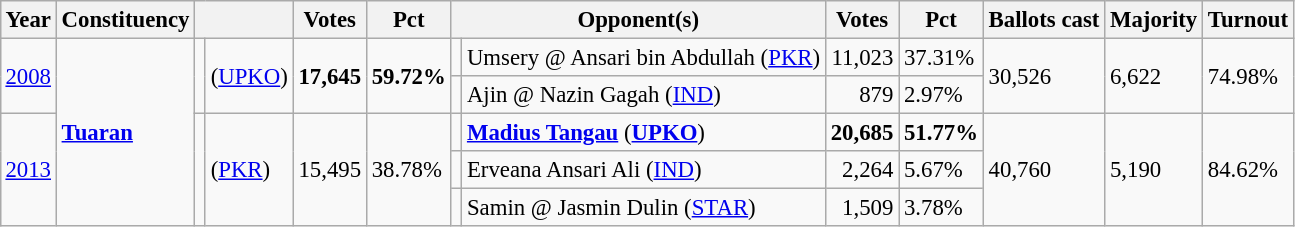<table class="wikitable" style="margin:0.5em ; font-size:95%">
<tr>
<th>Year</th>
<th>Constituency</th>
<th colspan=2></th>
<th>Votes</th>
<th>Pct</th>
<th colspan=2>Opponent(s)</th>
<th>Votes</th>
<th>Pct</th>
<th>Ballots cast</th>
<th>Majority</th>
<th>Turnout</th>
</tr>
<tr>
<td rowspan=2><a href='#'>2008</a></td>
<td rowspan=5><strong><a href='#'>Tuaran</a></strong></td>
<td rowspan=2 ></td>
<td rowspan=2> (<a href='#'>UPKO</a>)</td>
<td rowspan=2 align="right"><strong>17,645</strong></td>
<td rowspan=2><strong>59.72%</strong></td>
<td></td>
<td>Umsery @ Ansari bin Abdullah (<a href='#'>PKR</a>)</td>
<td align="right">11,023</td>
<td>37.31%</td>
<td rowspan=2>30,526</td>
<td rowspan=2>6,622</td>
<td rowspan=2>74.98%</td>
</tr>
<tr>
<td></td>
<td>Ajin @ Nazin Gagah (<a href='#'>IND</a>)</td>
<td align="right">879</td>
<td>2.97%</td>
</tr>
<tr>
<td rowspan=3><a href='#'>2013</a></td>
<td rowspan=3 ></td>
<td rowspan=3> (<a href='#'>PKR</a>)</td>
<td rowspan=3 align="right">15,495</td>
<td rowspan=3>38.78%</td>
<td></td>
<td><strong><a href='#'>Madius Tangau</a></strong> (<a href='#'><strong>UPKO</strong></a>)</td>
<td align="right"><strong>20,685</strong></td>
<td><strong>51.77%</strong></td>
<td rowspan=3>40,760</td>
<td rowspan=3>5,190</td>
<td rowspan=3>84.62%</td>
</tr>
<tr>
<td></td>
<td>Erveana Ansari Ali (<a href='#'>IND</a>)</td>
<td align="right">2,264</td>
<td>5.67%</td>
</tr>
<tr>
<td></td>
<td>Samin @ Jasmin Dulin (<a href='#'>STAR</a>)</td>
<td align="right">1,509</td>
<td>3.78%</td>
</tr>
</table>
